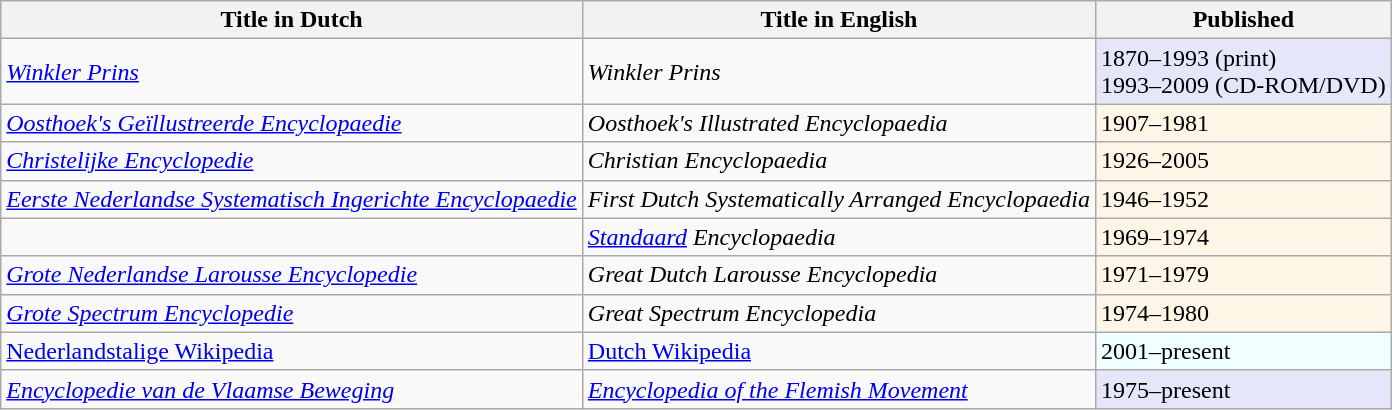<table class="wikitable sortable">
<tr>
<th>Title in Dutch</th>
<th>Title in English</th>
<th>Published</th>
</tr>
<tr>
<td><em><a href='#'>Winkler Prins</a></em></td>
<td><em>Winkler Prins</em></td>
<td style="background:Lavender">1870–1993 (print)<br>1993–2009 (CD-ROM/DVD)</td>
</tr>
<tr>
<td><em><a href='#'>Oosthoek's Geïllustreerde Encyclopaedie</a></em></td>
<td><em>Oosthoek's Illustrated Encyclopaedia</em></td>
<td style="background:OldLace">1907–1981</td>
</tr>
<tr>
<td><em><a href='#'>Christelijke Encyclopedie</a></em></td>
<td><em>Christian Encyclopaedia</em></td>
<td style="background:OldLace">1926–2005</td>
</tr>
<tr>
<td><em><a href='#'>Eerste Nederlandse Systematisch Ingerichte Encyclopaedie</a></em></td>
<td><em>First Dutch Systematically Arranged Encyclopaedia</em></td>
<td style="background:OldLace">1946–1952</td>
</tr>
<tr>
<td><em></em></td>
<td><em><a href='#'>Standaard</a> Encyclopaedia</em></td>
<td style="background:OldLace">1969–1974</td>
</tr>
<tr>
<td><em><a href='#'>Grote Nederlandse Larousse Encyclopedie</a></em></td>
<td><em>Great Dutch Larousse Encyclopedia</em></td>
<td style="background:OldLace">1971–1979</td>
</tr>
<tr>
<td><em><a href='#'>Grote Spectrum Encyclopedie</a></em></td>
<td><em>Great Spectrum Encyclopedia</em></td>
<td style="background:OldLace">1974–1980</td>
</tr>
<tr>
<td><a href='#'>Nederlandstalige Wikipedia</a></td>
<td><a href='#'>Dutch Wikipedia</a></td>
<td style="background:Azure">2001–present</td>
</tr>
<tr>
<td><em><a href='#'>Encyclopedie van de Vlaamse Beweging</a></em></td>
<td><em><a href='#'>Encyclopedia of the Flemish Movement</a></em></td>
<td style="background:Lavender">1975–present</td>
</tr>
</table>
